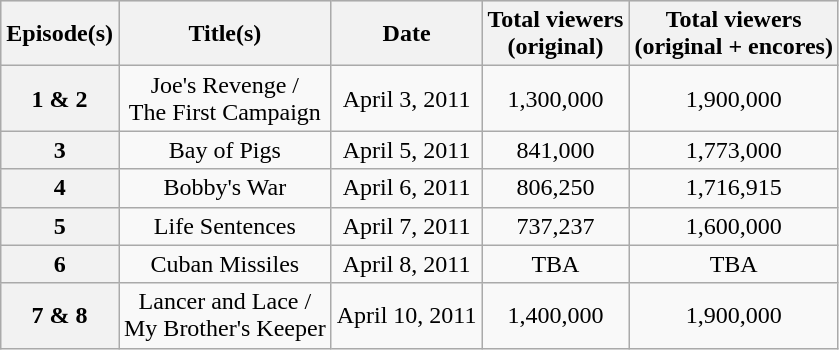<table class="wikitable">
<tr style="background:#e0e0e0;">
<th>Episode(s)</th>
<th>Title(s)</th>
<th>Date</th>
<th>Total viewers <br> (original)</th>
<th>Total viewers <br> (original + encores)</th>
</tr>
<tr style="background:#f9f9f9;">
<th>1 & 2</th>
<td style="background:#F9F9F9;text-align:center">Joe's Revenge /<br>The First Campaign</td>
<td style="text-align:center">April 3, 2011</td>
<td style="text-align:center">1,300,000</td>
<td style="text-align:center">1,900,000</td>
</tr>
<tr style="background:#f9f9f9;">
<th>3</th>
<td style="background:#F9F9F9;text-align:center">Bay of Pigs</td>
<td style="text-align:center">April 5, 2011</td>
<td style="text-align:center">841,000</td>
<td style="text-align:center">1,773,000</td>
</tr>
<tr style="background:#f9f9f9;">
<th>4</th>
<td style="background:#F9F9F9;text-align:center">Bobby's War</td>
<td style="text-align:center">April 6, 2011</td>
<td style="text-align:center">806,250</td>
<td style="text-align:center">1,716,915</td>
</tr>
<tr style="background:#f9f9f9;">
<th>5</th>
<td style="background:#F9F9F9;text-align:center">Life Sentences</td>
<td style="text-align:center">April 7, 2011</td>
<td style="text-align:center">737,237</td>
<td style="text-align:center">1,600,000</td>
</tr>
<tr style="background:#f9f9f9;">
<th>6</th>
<td style="background:#F9F9F9;text-align:center">Cuban Missiles</td>
<td style="text-align:center">April 8, 2011</td>
<td style="text-align:center">TBA</td>
<td style="text-align:center">TBA</td>
</tr>
<tr style="background:#f9f9f9;">
<th>7 & 8</th>
<td style="background:#F9F9F9;text-align:center">Lancer and Lace /<br>My Brother's Keeper</td>
<td style="text-align:center">April 10, 2011</td>
<td style="text-align:center">1,400,000</td>
<td style="text-align:center">1,900,000</td>
</tr>
</table>
